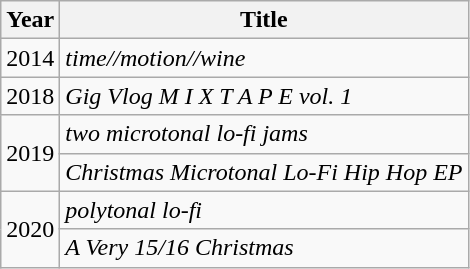<table class="wikitable">
<tr>
<th>Year</th>
<th>Title</th>
</tr>
<tr>
<td>2014</td>
<td><em>time//motion//wine</em></td>
</tr>
<tr>
<td>2018</td>
<td><em>Gig Vlog M I X T A P E vol. 1</em></td>
</tr>
<tr>
<td rowspan=2>2019</td>
<td><em>two microtonal lo-fi jams</em></td>
</tr>
<tr>
<td><em>Christmas Microtonal Lo-Fi Hip Hop EP</em></td>
</tr>
<tr>
<td rowspan=2>2020</td>
<td><em>polytonal lo-fi</em></td>
</tr>
<tr>
<td><em>A Very 15/16 Christmas</em></td>
</tr>
</table>
